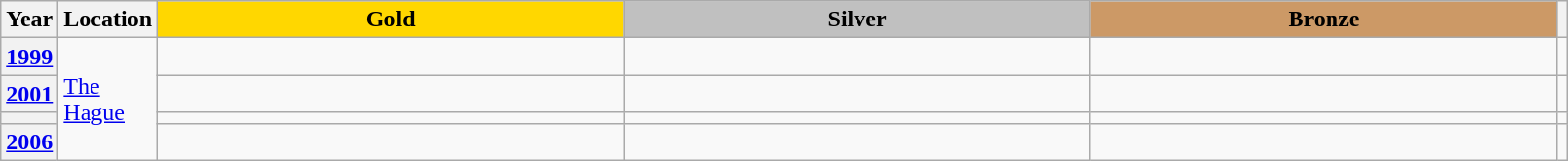<table class="wikitable unsortable" style="text-align:left; width:85%">
<tr>
<th scope="col" style="text-align:center">Year</th>
<th scope="col" style="text-align:center">Location</th>
<td scope="col" style="text-align:center; width:30%; background:gold"><strong>Gold</strong></td>
<td scope="col" style="text-align:center; width:30%; background:silver"><strong>Silver</strong></td>
<td scope="col" style="text-align:center; width:30%; background:#c96"><strong>Bronze</strong></td>
<th scope="col" style="text-align:center"></th>
</tr>
<tr>
<th scope="row" style="text-align:left"><a href='#'>1999</a></th>
<td rowspan="4"><a href='#'>The Hague</a></td>
<td></td>
<td></td>
<td></td>
<td></td>
</tr>
<tr>
<th scope="row" style="text-align:left"><a href='#'>2001</a></th>
<td></td>
<td></td>
<td></td>
<td></td>
</tr>
<tr>
<th scope="row" style="text-align:left"></th>
<td></td>
<td></td>
<td></td>
<td></td>
</tr>
<tr>
<th scope="row" style="text-align:left"><a href='#'>2006</a></th>
<td></td>
<td></td>
<td></td>
<td></td>
</tr>
</table>
